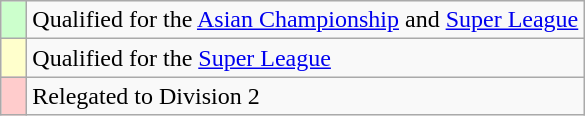<table class="wikitable" style="text-align: left;">
<tr>
<td width=10px bgcolor=#CCFFCC></td>
<td>Qualified for the <a href='#'>Asian Championship</a> and <a href='#'>Super League</a></td>
</tr>
<tr>
<td width=10px bgcolor=#ffffcc></td>
<td>Qualified for the <a href='#'>Super League</a></td>
</tr>
<tr>
<td width=10px bgcolor=#ffcccc></td>
<td>Relegated to Division 2</td>
</tr>
</table>
